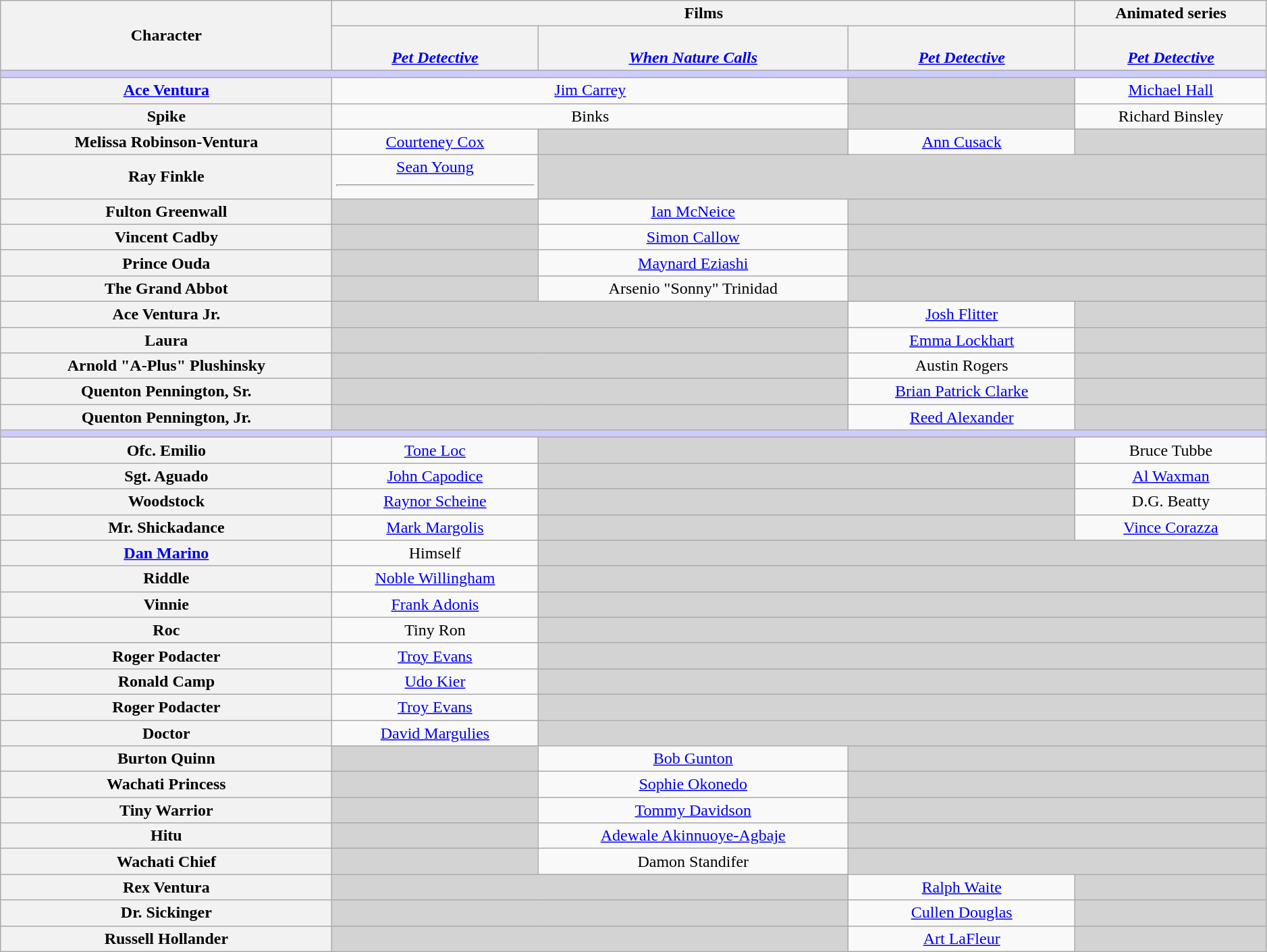<table class="wikitable" style="text-align:center; width:99%;">
<tr>
<th rowspan="2">Character</th>
<th colspan="3" style="text-align:center;">Films</th>
<th colspan="3" style="text-align:center;">Animated series</th>
</tr>
<tr>
<th style="text-align:center;"><em><a href='#'><br>Pet Detective</a></em></th>
<th style="text-align:center;"><em><a href='#'><br>When Nature Calls</a></em></th>
<th style="text-align:center;"><em><a href='#'><br>Pet Detective</a></em></th>
<th style="text-align:center;"><em><a href='#'><br>Pet Detective</a></em></th>
</tr>
<tr>
<th style="background-color:#ccccff;" colspan="5"></th>
</tr>
<tr>
<th><a href='#'>Ace Ventura</a></th>
<td colspan="2"><a href='#'>Jim Carrey</a></td>
<td style="background:lightgrey;"></td>
<td><a href='#'>Michael Hall</a></td>
</tr>
<tr>
<th>Spike</th>
<td colspan="2">Binks</td>
<td style="background:lightgrey;"></td>
<td>Richard Binsley</td>
</tr>
<tr>
<th>Melissa Robinson-Ventura</th>
<td><a href='#'>Courteney Cox</a></td>
<td style="background:lightgrey;"></td>
<td><a href='#'>Ann Cusack</a></td>
<td style="background:lightgrey;"></td>
</tr>
<tr>
<th>Ray Finkle <br></th>
<td><a href='#'>Sean Young</a><hr></td>
<td colspan="3" style="background:lightgrey;"></td>
</tr>
<tr>
<th>Fulton Greenwall</th>
<td style="background:lightgrey;"></td>
<td><a href='#'>Ian McNeice</a></td>
<td colspan="2" style="background:lightgrey;"></td>
</tr>
<tr>
<th>Vincent Cadby</th>
<td style="background:lightgrey;"></td>
<td><a href='#'>Simon Callow</a></td>
<td colspan="2" style="background:lightgrey;"></td>
</tr>
<tr>
<th>Prince Ouda</th>
<td style="background:lightgrey;"></td>
<td><a href='#'>Maynard Eziashi</a></td>
<td colspan="2" style="background:lightgrey;"></td>
</tr>
<tr>
<th>The Grand Abbot</th>
<td style="background:lightgrey;"></td>
<td>Arsenio "Sonny" Trinidad</td>
<td colspan="2" style="background:lightgrey;"></td>
</tr>
<tr>
<th>Ace Ventura Jr.</th>
<td colspan="2" style="background:lightgrey;"></td>
<td><a href='#'>Josh Flitter</a></td>
<td style="background:lightgrey;"></td>
</tr>
<tr>
<th>Laura</th>
<td colspan="2" style="background:lightgrey;"></td>
<td><a href='#'>Emma Lockhart</a></td>
<td style="background:lightgrey;"></td>
</tr>
<tr>
<th>Arnold "A-Plus" Plushinsky</th>
<td colspan="2" style="background:lightgrey;"></td>
<td>Austin Rogers</td>
<td style="background:lightgrey;"></td>
</tr>
<tr>
<th>Quenton Pennington, Sr.</th>
<td colspan="2" style="background:lightgrey;"></td>
<td><a href='#'>Brian Patrick Clarke</a></td>
<td style="background:lightgrey;"></td>
</tr>
<tr>
<th>Quenton Pennington, Jr.</th>
<td colspan="2" style="background:lightgrey;"></td>
<td><a href='#'>Reed Alexander</a></td>
<td style="background:lightgrey;"></td>
</tr>
<tr>
<th style="background-color:#ccccff;" colspan="8"></th>
</tr>
<tr>
<th>Ofc. Emilio</th>
<td><a href='#'>Tone Loc</a></td>
<td colspan="2" style="background:lightgrey;"></td>
<td>Bruce Tubbe</td>
</tr>
<tr>
<th>Sgt. Aguado</th>
<td><a href='#'>John Capodice</a></td>
<td colspan="2" style="background:lightgrey;"></td>
<td><a href='#'>Al Waxman</a></td>
</tr>
<tr>
<th>Woodstock</th>
<td><a href='#'>Raynor Scheine</a></td>
<td colspan="2" style="background:lightgrey;"></td>
<td>D.G. Beatty</td>
</tr>
<tr>
<th>Mr. Shickadance</th>
<td><a href='#'>Mark Margolis</a></td>
<td colspan="2" style="background:lightgrey;"></td>
<td><a href='#'>Vince Corazza</a></td>
</tr>
<tr>
<th><a href='#'>Dan Marino</a></th>
<td>Himself</td>
<td colspan="3" style="background:lightgrey;"></td>
</tr>
<tr>
<th>Riddle</th>
<td><a href='#'>Noble Willingham</a></td>
<td colspan="3" style="background:lightgrey;"></td>
</tr>
<tr>
<th>Vinnie</th>
<td><a href='#'>Frank Adonis</a></td>
<td colspan="3" style="background:lightgrey;"></td>
</tr>
<tr>
<th>Roc</th>
<td>Tiny Ron</td>
<td colspan="3" style="background:lightgrey;"></td>
</tr>
<tr>
<th>Roger Podacter</th>
<td><a href='#'>Troy Evans</a></td>
<td colspan="3" style="background:lightgrey;"></td>
</tr>
<tr>
<th>Ronald Camp</th>
<td><a href='#'>Udo Kier</a></td>
<td colspan="3" style="background:lightgrey;"></td>
</tr>
<tr>
<th>Roger Podacter</th>
<td><a href='#'>Troy Evans</a></td>
<td colspan="3" style="background:lightgrey;"></td>
</tr>
<tr>
<th>Doctor</th>
<td><a href='#'>David Margulies</a></td>
<td colspan="3" style="background:lightgrey;"></td>
</tr>
<tr>
<th>Burton Quinn</th>
<td style="background:lightgrey;"> </td>
<td><a href='#'>Bob Gunton</a></td>
<td colspan="2" style="background:lightgrey;"></td>
</tr>
<tr>
<th>Wachati Princess</th>
<td style="background:lightgrey;"></td>
<td><a href='#'>Sophie Okonedo</a></td>
<td colspan="2" style="background:lightgrey;"></td>
</tr>
<tr>
<th>Tiny Warrior <br></th>
<td style="background:lightgrey;"></td>
<td><a href='#'>Tommy Davidson</a></td>
<td colspan="2" style="background:lightgrey;"></td>
</tr>
<tr>
<th>Hitu</th>
<td style="background:lightgrey;"></td>
<td><a href='#'>Adewale Akinnuoye-Agbaje</a></td>
<td colspan="2" style="background:lightgrey;"></td>
</tr>
<tr>
<th>Wachati Chief</th>
<td style="background:lightgrey;"></td>
<td>Damon Standifer</td>
<td colspan="2" style="background:lightgrey;"></td>
</tr>
<tr>
<th>Rex Ventura</th>
<td colspan="2" style="background:lightgrey;"></td>
<td><a href='#'>Ralph Waite</a></td>
<td style="background:lightgrey;"></td>
</tr>
<tr>
<th>Dr. Sickinger</th>
<td colspan="2" style="background:lightgrey;"> </td>
<td><a href='#'>Cullen Douglas</a></td>
<td style="background:lightgrey;"></td>
</tr>
<tr>
<th>Russell Hollander</th>
<td colspan="2" style="background:lightgrey;"></td>
<td><a href='#'>Art LaFleur</a></td>
<td style="background:lightgrey;"></td>
</tr>
</table>
